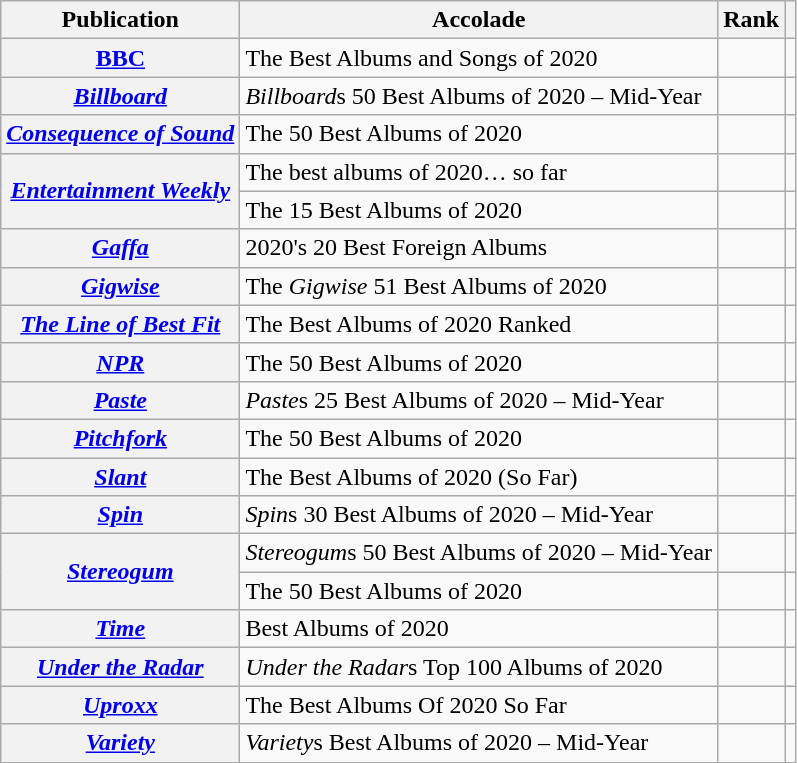<table class="wikitable sortable plainrowheaders">
<tr>
<th scope="col">Publication</th>
<th scope="col">Accolade</th>
<th scope="col">Rank</th>
<th scope="col" class="unsortable"></th>
</tr>
<tr>
<th scope="row"><a href='#'>BBC</a></th>
<td>The Best Albums and Songs of 2020</td>
<td></td>
<td></td>
</tr>
<tr>
<th scope="row"><em><a href='#'>Billboard</a></em></th>
<td><em>Billboard</em>s 50 Best Albums of 2020 – Mid-Year</td>
<td></td>
<td></td>
</tr>
<tr>
<th scope="row"><em><a href='#'>Consequence of Sound</a></em></th>
<td>The 50 Best Albums of 2020</td>
<td></td>
<td></td>
</tr>
<tr>
<th scope="row" rowspan=2><em><a href='#'>Entertainment Weekly</a></em></th>
<td>The best albums of 2020… so far</td>
<td></td>
<td></td>
</tr>
<tr>
<td>The 15 Best Albums of 2020</td>
<td></td>
<td></td>
</tr>
<tr>
<th scope="row"><em><a href='#'>Gaffa</a></em></th>
<td>2020's 20 Best Foreign Albums</td>
<td></td>
<td></td>
</tr>
<tr>
<th scope="row"><em><a href='#'>Gigwise</a></em></th>
<td>The <em>Gigwise</em> 51 Best Albums of 2020</td>
<td></td>
<td></td>
</tr>
<tr>
<th scope="row"><em><a href='#'>The Line of Best Fit</a></em></th>
<td>The Best Albums of 2020 Ranked</td>
<td></td>
<td></td>
</tr>
<tr>
<th scope="row"><em><a href='#'>NPR</a></em></th>
<td>The 50 Best Albums of 2020</td>
<td></td>
<td></td>
</tr>
<tr>
<th scope="row"><em><a href='#'>Paste</a></em></th>
<td><em>Paste</em>s 25 Best Albums of 2020 – Mid-Year</td>
<td></td>
<td></td>
</tr>
<tr>
<th scope="row"><em><a href='#'>Pitchfork</a></em></th>
<td>The 50 Best Albums of 2020</td>
<td></td>
<td></td>
</tr>
<tr>
<th scope="row"><em><a href='#'>Slant</a></em></th>
<td>The Best Albums of 2020 (So Far)</td>
<td></td>
<td></td>
</tr>
<tr>
<th scope="row"><em><a href='#'>Spin</a></em></th>
<td><em>Spin</em>s 30 Best Albums of 2020 – Mid-Year</td>
<td></td>
<td></td>
</tr>
<tr>
<th scope="row" rowspan="2"><em><a href='#'>Stereogum</a></em></th>
<td><em>Stereogum</em>s 50 Best Albums of 2020 – Mid-Year</td>
<td></td>
<td></td>
</tr>
<tr>
<td>The 50 Best Albums of 2020</td>
<td></td>
<td></td>
</tr>
<tr>
<th scope="row"><em><a href='#'>Time</a></em></th>
<td>Best Albums of 2020</td>
<td></td>
<td></td>
</tr>
<tr>
<th scope="row"><em><a href='#'>Under the Radar</a></em></th>
<td><em>Under the Radar</em>s Top 100 Albums of 2020</td>
<td></td>
<td></td>
</tr>
<tr>
<th scope="row"><em><a href='#'>Uproxx</a></em></th>
<td>The Best Albums Of 2020 So Far</td>
<td></td>
<td></td>
</tr>
<tr>
<th scope="row"><em><a href='#'>Variety</a></em></th>
<td><em>Variety</em>s Best Albums of 2020 – Mid-Year</td>
<td></td>
<td></td>
</tr>
</table>
